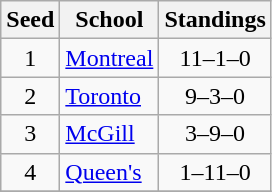<table class="wikitable">
<tr>
<th>Seed</th>
<th>School</th>
<th>Standings</th>
</tr>
<tr>
<td align=center>1</td>
<td><a href='#'>Montreal</a></td>
<td align=center>11–1–0</td>
</tr>
<tr>
<td align=center>2</td>
<td><a href='#'>Toronto</a></td>
<td align=center>9–3–0</td>
</tr>
<tr>
<td align=center>3</td>
<td><a href='#'>McGill</a></td>
<td align=center>3–9–0</td>
</tr>
<tr>
<td align=center>4</td>
<td><a href='#'>Queen's</a></td>
<td align=center>1–11–0</td>
</tr>
<tr>
</tr>
</table>
